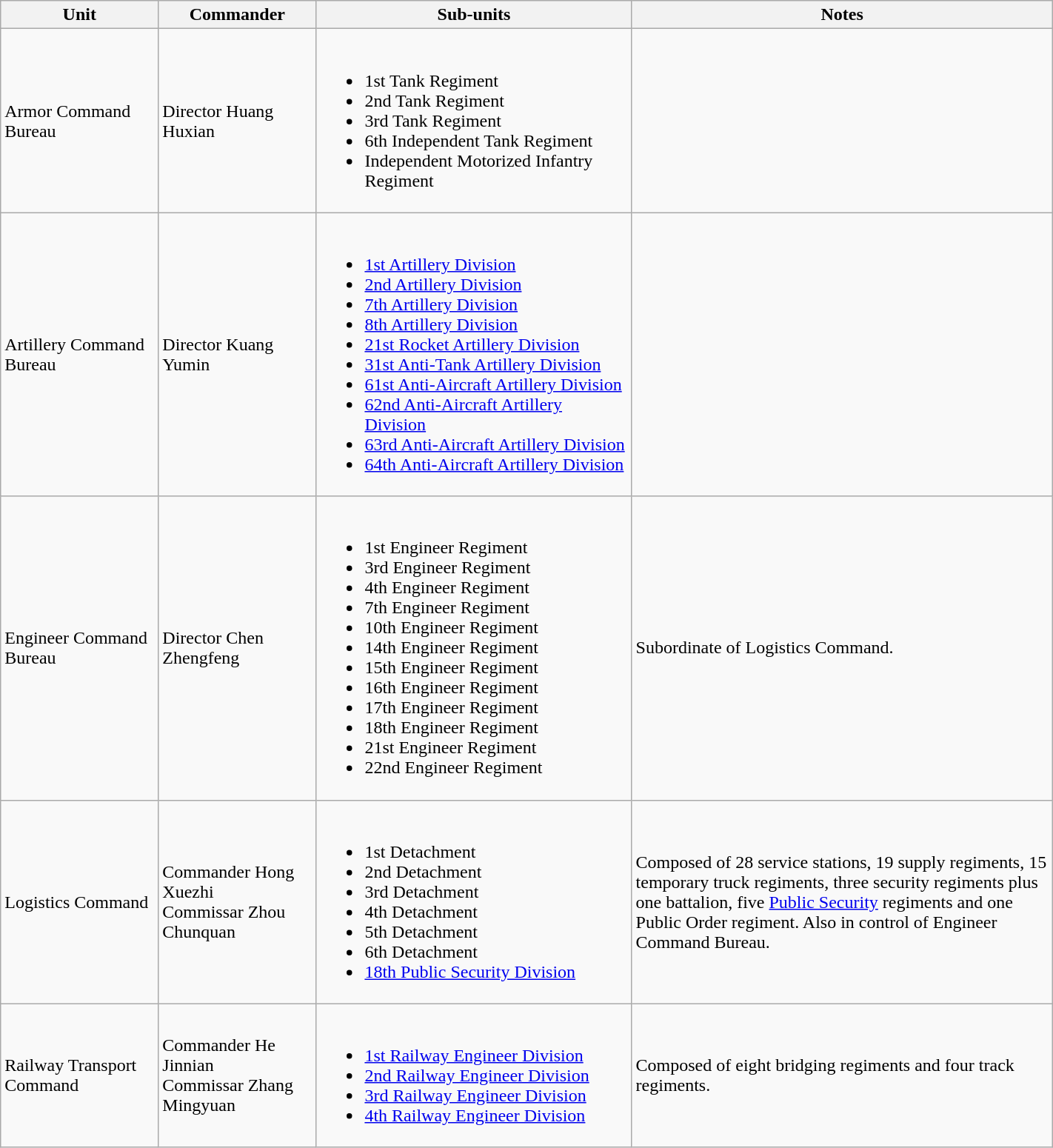<table class="wikitable" style="width: 75%">
<tr>
<th width=15%; align= center>Unit</th>
<th width=15%; align= center>Commander</th>
<th width=30%; align= center>Sub-units</th>
<th width=40%; align= center>Notes</th>
</tr>
<tr>
<td>Armor Command Bureau</td>
<td>Director Huang Huxian</td>
<td><br><ul><li>1st Tank Regiment</li><li>2nd Tank Regiment</li><li>3rd Tank Regiment</li><li>6th Independent Tank Regiment</li><li>Independent Motorized Infantry Regiment</li></ul></td>
<td></td>
</tr>
<tr>
<td>Artillery Command Bureau</td>
<td>Director Kuang Yumin</td>
<td><br><ul><li><a href='#'>1st Artillery Division</a></li><li><a href='#'>2nd Artillery Division</a></li><li><a href='#'>7th Artillery Division</a></li><li><a href='#'>8th Artillery Division</a></li><li><a href='#'>21st Rocket Artillery Division</a></li><li><a href='#'>31st Anti-Tank Artillery Division</a></li><li><a href='#'>61st Anti-Aircraft Artillery Division</a></li><li><a href='#'>62nd Anti-Aircraft Artillery Division</a></li><li><a href='#'>63rd Anti-Aircraft Artillery Division</a></li><li><a href='#'>64th Anti-Aircraft Artillery Division</a></li></ul></td>
<td></td>
</tr>
<tr>
<td>Engineer Command Bureau</td>
<td>Director Chen Zhengfeng</td>
<td><br><ul><li>1st Engineer Regiment</li><li>3rd Engineer Regiment</li><li>4th Engineer Regiment</li><li>7th Engineer Regiment</li><li>10th Engineer Regiment</li><li>14th Engineer Regiment</li><li>15th Engineer Regiment</li><li>16th Engineer Regiment</li><li>17th Engineer Regiment</li><li>18th Engineer Regiment</li><li>21st Engineer Regiment</li><li>22nd Engineer Regiment</li></ul></td>
<td>Subordinate of Logistics Command.</td>
</tr>
<tr>
<td>Logistics Command</td>
<td>Commander Hong Xuezhi<br>Commissar Zhou Chunquan</td>
<td><br><ul><li>1st Detachment</li><li>2nd Detachment</li><li>3rd Detachment</li><li>4th Detachment</li><li>5th Detachment</li><li>6th Detachment</li><li><a href='#'>18th Public Security Division</a></li></ul></td>
<td>Composed of 28 service stations, 19 supply regiments, 15 temporary truck regiments, three security regiments plus one battalion, five <a href='#'>Public Security</a> regiments and one Public Order regiment. Also in control of Engineer Command Bureau.</td>
</tr>
<tr>
<td>Railway Transport Command</td>
<td>Commander He Jinnian<br>Commissar Zhang Mingyuan</td>
<td><br><ul><li><a href='#'>1st Railway Engineer Division</a></li><li><a href='#'>2nd Railway Engineer Division</a></li><li><a href='#'>3rd Railway Engineer Division</a></li><li><a href='#'>4th Railway Engineer Division</a></li></ul></td>
<td>Composed of eight bridging regiments and four track regiments.</td>
</tr>
</table>
